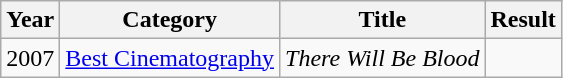<table class="wikitable">
<tr>
<th>Year</th>
<th>Category</th>
<th>Title</th>
<th>Result</th>
</tr>
<tr>
<td>2007</td>
<td><a href='#'>Best Cinematography</a></td>
<td><em>There Will Be Blood</em></td>
<td></td>
</tr>
</table>
